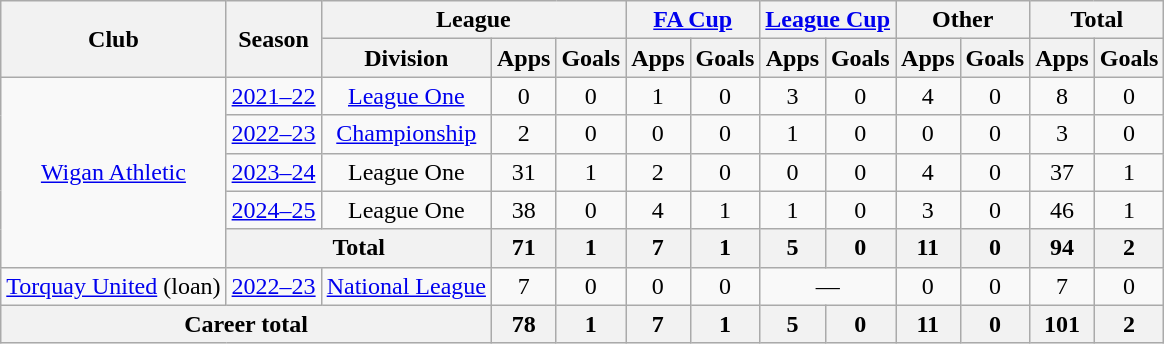<table class="wikitable" style="text-align:center">
<tr>
<th rowspan="2">Club</th>
<th rowspan="2">Season</th>
<th colspan="3">League</th>
<th colspan="2"><a href='#'>FA Cup</a></th>
<th colspan="2"><a href='#'>League Cup</a></th>
<th colspan="2">Other</th>
<th colspan="2">Total</th>
</tr>
<tr>
<th>Division</th>
<th>Apps</th>
<th>Goals</th>
<th>Apps</th>
<th>Goals</th>
<th>Apps</th>
<th>Goals</th>
<th>Apps</th>
<th>Goals</th>
<th>Apps</th>
<th>Goals</th>
</tr>
<tr>
<td rowspan="5"><a href='#'>Wigan Athletic</a></td>
<td><a href='#'>2021–22</a></td>
<td><a href='#'>League One</a></td>
<td>0</td>
<td>0</td>
<td>1</td>
<td>0</td>
<td>3</td>
<td>0</td>
<td>4</td>
<td>0</td>
<td>8</td>
<td>0</td>
</tr>
<tr>
<td><a href='#'>2022–23</a></td>
<td><a href='#'>Championship</a></td>
<td>2</td>
<td>0</td>
<td>0</td>
<td>0</td>
<td>1</td>
<td>0</td>
<td>0</td>
<td>0</td>
<td>3</td>
<td>0</td>
</tr>
<tr>
<td><a href='#'>2023–24</a></td>
<td>League One</td>
<td>31</td>
<td>1</td>
<td>2</td>
<td>0</td>
<td>0</td>
<td>0</td>
<td>4</td>
<td>0</td>
<td>37</td>
<td>1</td>
</tr>
<tr>
<td><a href='#'>2024–25</a></td>
<td>League One</td>
<td>38</td>
<td>0</td>
<td>4</td>
<td>1</td>
<td>1</td>
<td>0</td>
<td>3</td>
<td>0</td>
<td>46</td>
<td>1</td>
</tr>
<tr>
<th colspan="2">Total</th>
<th>71</th>
<th>1</th>
<th>7</th>
<th>1</th>
<th>5</th>
<th>0</th>
<th>11</th>
<th>0</th>
<th>94</th>
<th>2</th>
</tr>
<tr>
<td><a href='#'>Torquay United</a> (loan)</td>
<td><a href='#'>2022–23</a></td>
<td><a href='#'>National League</a></td>
<td>7</td>
<td>0</td>
<td>0</td>
<td>0</td>
<td colspan="2">—</td>
<td>0</td>
<td>0</td>
<td>7</td>
<td>0</td>
</tr>
<tr>
<th colspan="3">Career total</th>
<th>78</th>
<th>1</th>
<th>7</th>
<th>1</th>
<th>5</th>
<th>0</th>
<th>11</th>
<th>0</th>
<th>101</th>
<th>2</th>
</tr>
</table>
